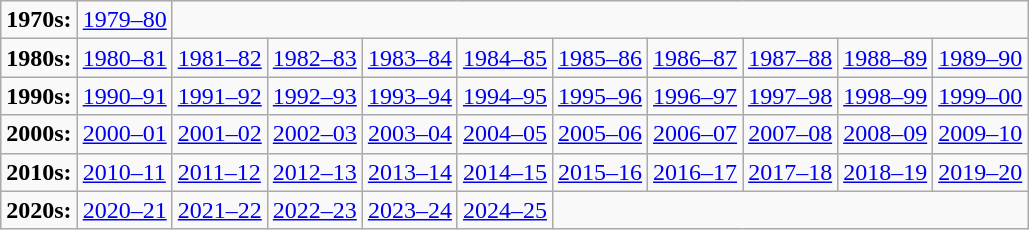<table class="wikitable">
<tr>
<td><strong>1970s:</strong></td>
<td><a href='#'>1979–80</a></td>
</tr>
<tr>
<td><strong>1980s:</strong></td>
<td><a href='#'>1980–81</a></td>
<td><a href='#'>1981–82</a></td>
<td><a href='#'>1982–83</a></td>
<td><a href='#'>1983–84</a></td>
<td><a href='#'>1984–85</a></td>
<td><a href='#'>1985–86</a></td>
<td><a href='#'>1986–87</a></td>
<td><a href='#'>1987–88</a></td>
<td><a href='#'>1988–89</a></td>
<td><a href='#'>1989–90</a></td>
</tr>
<tr>
<td><strong>1990s:</strong></td>
<td><a href='#'>1990–91</a></td>
<td><a href='#'>1991–92</a></td>
<td><a href='#'>1992–93</a></td>
<td><a href='#'>1993–94</a></td>
<td><a href='#'>1994–95</a></td>
<td><a href='#'>1995–96</a></td>
<td><a href='#'>1996–97</a></td>
<td><a href='#'>1997–98</a></td>
<td><a href='#'>1998–99</a></td>
<td><a href='#'>1999–00</a></td>
</tr>
<tr>
<td><strong>2000s:</strong></td>
<td><a href='#'>2000–01</a></td>
<td><a href='#'>2001–02</a></td>
<td><a href='#'>2002–03</a></td>
<td><a href='#'>2003–04</a></td>
<td><a href='#'>2004–05</a></td>
<td><a href='#'>2005–06</a></td>
<td><a href='#'>2006–07</a></td>
<td><a href='#'>2007–08</a></td>
<td><a href='#'>2008–09</a></td>
<td><a href='#'>2009–10</a></td>
</tr>
<tr>
<td><strong>2010s:</strong></td>
<td><a href='#'>2010–11</a></td>
<td><a href='#'>2011–12</a></td>
<td><a href='#'>2012–13</a></td>
<td><a href='#'>2013–14</a></td>
<td><a href='#'>2014–15</a></td>
<td><a href='#'>2015–16</a></td>
<td><a href='#'>2016–17</a></td>
<td><a href='#'>2017–18</a></td>
<td><a href='#'>2018–19</a></td>
<td><a href='#'>2019–20</a></td>
</tr>
<tr>
<td><strong>2020s:</strong></td>
<td><a href='#'>2020–21</a></td>
<td><a href='#'>2021–22</a></td>
<td><a href='#'>2022–23</a></td>
<td><a href='#'>2023–24</a></td>
<td><a href='#'>2024–25</a></td>
</tr>
</table>
